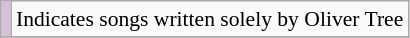<table class="wikitable" style="font-size:90%;">
<tr>
<td style="background-color:#D8BFD8"></td>
<td>Indicates songs written solely by Oliver Tree</td>
</tr>
<tr>
</tr>
</table>
